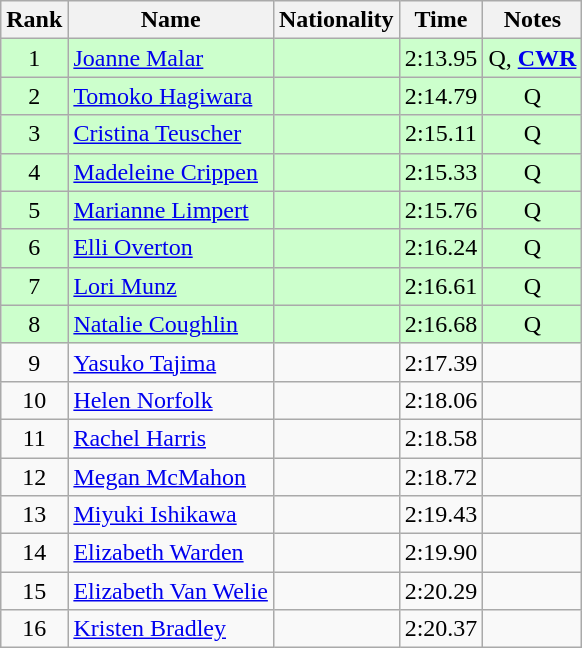<table class="wikitable sortable" style="text-align:center">
<tr>
<th>Rank</th>
<th>Name</th>
<th>Nationality</th>
<th>Time</th>
<th>Notes</th>
</tr>
<tr bgcolor=ccffcc>
<td>1</td>
<td align=left><a href='#'>Joanne Malar</a></td>
<td align=left></td>
<td>2:13.95</td>
<td>Q, <strong><a href='#'>CWR</a></strong></td>
</tr>
<tr bgcolor=ccffcc>
<td>2</td>
<td align=left><a href='#'>Tomoko Hagiwara</a></td>
<td align=left></td>
<td>2:14.79</td>
<td>Q</td>
</tr>
<tr bgcolor=ccffcc>
<td>3</td>
<td align=left><a href='#'>Cristina Teuscher</a></td>
<td align=left></td>
<td>2:15.11</td>
<td>Q</td>
</tr>
<tr bgcolor=ccffcc>
<td>4</td>
<td align=left><a href='#'>Madeleine Crippen</a></td>
<td align=left></td>
<td>2:15.33</td>
<td>Q</td>
</tr>
<tr bgcolor=ccffcc>
<td>5</td>
<td align=left><a href='#'>Marianne Limpert</a></td>
<td align=left></td>
<td>2:15.76</td>
<td>Q</td>
</tr>
<tr bgcolor=ccffcc>
<td>6</td>
<td align=left><a href='#'>Elli Overton</a></td>
<td align=left></td>
<td>2:16.24</td>
<td>Q</td>
</tr>
<tr bgcolor=ccffcc>
<td>7</td>
<td align=left><a href='#'>Lori Munz</a></td>
<td align=left></td>
<td>2:16.61</td>
<td>Q</td>
</tr>
<tr bgcolor=ccffcc>
<td>8</td>
<td align=left><a href='#'>Natalie Coughlin</a></td>
<td align=left></td>
<td>2:16.68</td>
<td>Q</td>
</tr>
<tr>
<td>9</td>
<td align=left><a href='#'>Yasuko Tajima</a></td>
<td align=left></td>
<td>2:17.39</td>
<td></td>
</tr>
<tr>
<td>10</td>
<td align=left><a href='#'>Helen Norfolk</a></td>
<td align=left></td>
<td>2:18.06</td>
<td></td>
</tr>
<tr>
<td>11</td>
<td align=left><a href='#'>Rachel Harris</a></td>
<td align=left></td>
<td>2:18.58</td>
<td></td>
</tr>
<tr>
<td>12</td>
<td align=left><a href='#'>Megan McMahon</a></td>
<td align=left></td>
<td>2:18.72</td>
<td></td>
</tr>
<tr>
<td>13</td>
<td align=left><a href='#'>Miyuki Ishikawa</a></td>
<td align=left></td>
<td>2:19.43</td>
<td></td>
</tr>
<tr>
<td>14</td>
<td align=left><a href='#'>Elizabeth Warden</a></td>
<td align=left></td>
<td>2:19.90</td>
<td></td>
</tr>
<tr>
<td>15</td>
<td align=left><a href='#'>Elizabeth Van Welie</a></td>
<td align=left></td>
<td>2:20.29</td>
<td></td>
</tr>
<tr>
<td>16</td>
<td align=left><a href='#'>Kristen Bradley</a></td>
<td align=left></td>
<td>2:20.37</td>
<td></td>
</tr>
</table>
